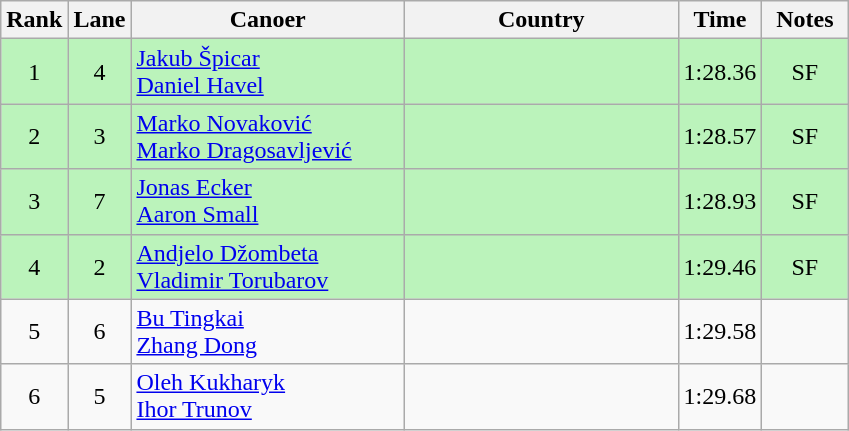<table class="wikitable sortable" style="text-align:center;">
<tr>
<th width="30">Rank</th>
<th width="30">Lane</th>
<th width="175">Canoer</th>
<th width="175">Country</th>
<th width="30">Time</th>
<th width="50">Notes</th>
</tr>
<tr bgcolor=bbf3bb>
<td>1</td>
<td>4</td>
<td align="left"><a href='#'>Jakub Špicar</a><br><a href='#'>Daniel Havel</a></td>
<td align="left"></td>
<td>1:28.36</td>
<td>SF</td>
</tr>
<tr bgcolor=bbf3bb>
<td>2</td>
<td>3</td>
<td align="left"><a href='#'>Marko Novaković</a><br><a href='#'>Marko Dragosavljević</a></td>
<td align="left"></td>
<td>1:28.57</td>
<td>SF</td>
</tr>
<tr bgcolor=bbf3bb>
<td>3</td>
<td>7</td>
<td align="left"><a href='#'>Jonas Ecker</a><br><a href='#'>Aaron Small</a></td>
<td align="left"></td>
<td>1:28.93</td>
<td>SF</td>
</tr>
<tr bgcolor=bbf3bb>
<td>4</td>
<td>2</td>
<td align="left"><a href='#'>Andjelo Džombeta</a><br><a href='#'>Vladimir Torubarov</a></td>
<td align="left"></td>
<td>1:29.46</td>
<td>SF</td>
</tr>
<tr>
<td>5</td>
<td>6</td>
<td align="left"><a href='#'>Bu Tingkai</a><br><a href='#'>Zhang Dong</a></td>
<td align="left"></td>
<td>1:29.58</td>
<td></td>
</tr>
<tr>
<td>6</td>
<td>5</td>
<td align="left"><a href='#'>Oleh Kukharyk</a><br><a href='#'>Ihor Trunov</a></td>
<td align="left"></td>
<td>1:29.68</td>
<td></td>
</tr>
</table>
